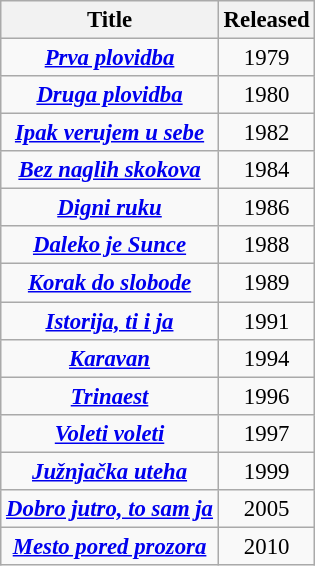<table class="wikitable" style="font-size:95%; text-align:center;">
<tr>
<th>Title</th>
<th>Released</th>
</tr>
<tr>
<td><strong><em><a href='#'>Prva plovidba</a></em></strong></td>
<td>1979</td>
</tr>
<tr>
<td><strong><em><a href='#'>Druga plovidba</a></em></strong></td>
<td>1980</td>
</tr>
<tr>
<td><strong><em><a href='#'>Ipak verujem u sebe</a></em></strong></td>
<td>1982</td>
</tr>
<tr>
<td><strong><em><a href='#'>Bez naglih skokova</a></em></strong></td>
<td>1984</td>
</tr>
<tr>
<td><strong><em><a href='#'>Digni ruku</a></em></strong></td>
<td>1986</td>
</tr>
<tr>
<td><strong><em><a href='#'>Daleko je Sunce</a></em></strong></td>
<td>1988</td>
</tr>
<tr>
<td><strong><em><a href='#'>Korak do slobode</a></em></strong></td>
<td>1989</td>
</tr>
<tr>
<td><strong><em><a href='#'>Istorija, ti i ja</a></em></strong></td>
<td>1991</td>
</tr>
<tr>
<td><strong><em><a href='#'>Karavan</a></em></strong></td>
<td>1994</td>
</tr>
<tr>
<td><strong><em><a href='#'>Trinaest</a></em></strong></td>
<td>1996</td>
</tr>
<tr>
<td><strong><em><a href='#'>Voleti voleti</a></em></strong></td>
<td>1997</td>
</tr>
<tr>
<td><strong><em><a href='#'>Južnjačka uteha</a></em></strong></td>
<td>1999</td>
</tr>
<tr>
<td><strong><em><a href='#'>Dobro jutro, to sam ja</a></em></strong></td>
<td>2005</td>
</tr>
<tr>
<td><strong><em><a href='#'>Mesto pored prozora</a></em></strong></td>
<td>2010</td>
</tr>
</table>
